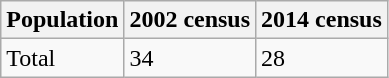<table class="wikitable">
<tr>
<th>Population</th>
<th>2002 census</th>
<th>2014 census</th>
</tr>
<tr>
<td>Total</td>
<td>34</td>
<td>28</td>
</tr>
</table>
